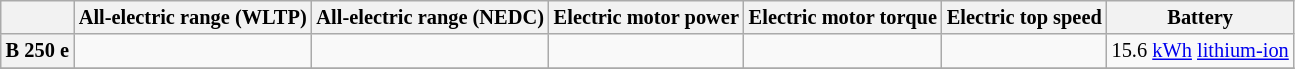<table class="wikitable" style="font-size:85%;text-align:center;">
<tr>
<th></th>
<th>All-electric range (WLTP)</th>
<th>All-electric range (NEDC)</th>
<th>Electric motor power</th>
<th>Electric motor torque</th>
<th>Electric top speed</th>
<th>Battery</th>
</tr>
<tr>
<th>B 250 e</th>
<td></td>
<td></td>
<td></td>
<td></td>
<td></td>
<td>15.6 <a href='#'>kWh</a> <a href='#'>lithium-ion</a></td>
</tr>
<tr>
</tr>
</table>
